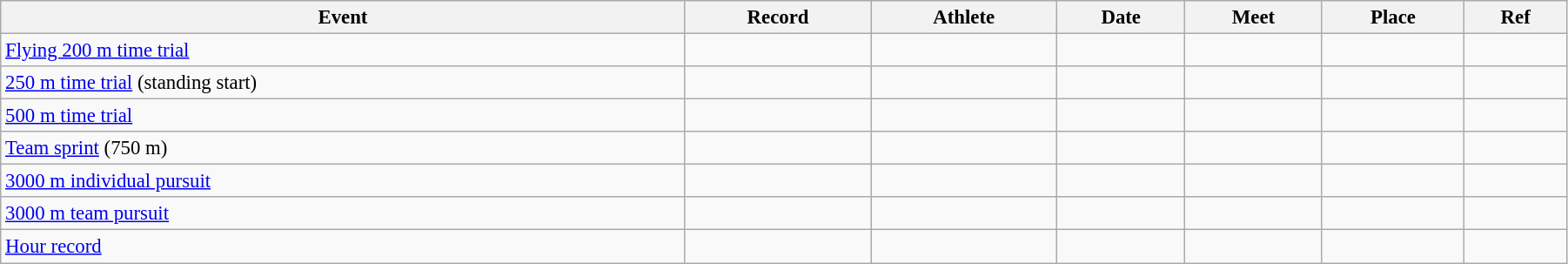<table class="wikitable" style="font-size:95%; width: 95%;">
<tr>
<th>Event</th>
<th>Record</th>
<th>Athlete</th>
<th>Date</th>
<th>Meet</th>
<th>Place</th>
<th>Ref</th>
</tr>
<tr>
<td><a href='#'>Flying 200 m time trial</a></td>
<td></td>
<td></td>
<td></td>
<td></td>
<td></td>
<td></td>
</tr>
<tr>
<td><a href='#'>250 m time trial</a> (standing start)</td>
<td></td>
<td></td>
<td></td>
<td></td>
<td></td>
<td></td>
</tr>
<tr>
<td><a href='#'>500 m time trial</a></td>
<td></td>
<td></td>
<td></td>
<td></td>
<td></td>
<td></td>
</tr>
<tr>
<td><a href='#'>Team sprint</a> (750 m)</td>
<td></td>
<td></td>
<td></td>
<td></td>
<td></td>
<td></td>
</tr>
<tr>
<td><a href='#'>3000 m individual pursuit</a></td>
<td></td>
<td></td>
<td></td>
<td></td>
<td></td>
<td></td>
</tr>
<tr>
<td><a href='#'>3000 m team pursuit</a></td>
<td></td>
<td></td>
<td></td>
<td></td>
<td></td>
<td></td>
</tr>
<tr>
<td><a href='#'>Hour record</a></td>
<td></td>
<td></td>
<td></td>
<td></td>
<td></td>
<td></td>
</tr>
</table>
